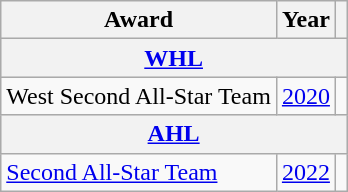<table class="wikitable">
<tr>
<th>Award</th>
<th>Year</th>
<th></th>
</tr>
<tr ALIGN="center" bgcolor="#e0e0e0">
<th colspan="3"><a href='#'>WHL</a></th>
</tr>
<tr>
<td>West Second All-Star Team</td>
<td><a href='#'>2020</a></td>
<td></td>
</tr>
<tr ALIGN="center" bgcolor="#e0e0e0">
<th colspan="3"><a href='#'>AHL</a></th>
</tr>
<tr>
<td><a href='#'>Second All-Star Team</a></td>
<td><a href='#'>2022</a></td>
<td></td>
</tr>
</table>
